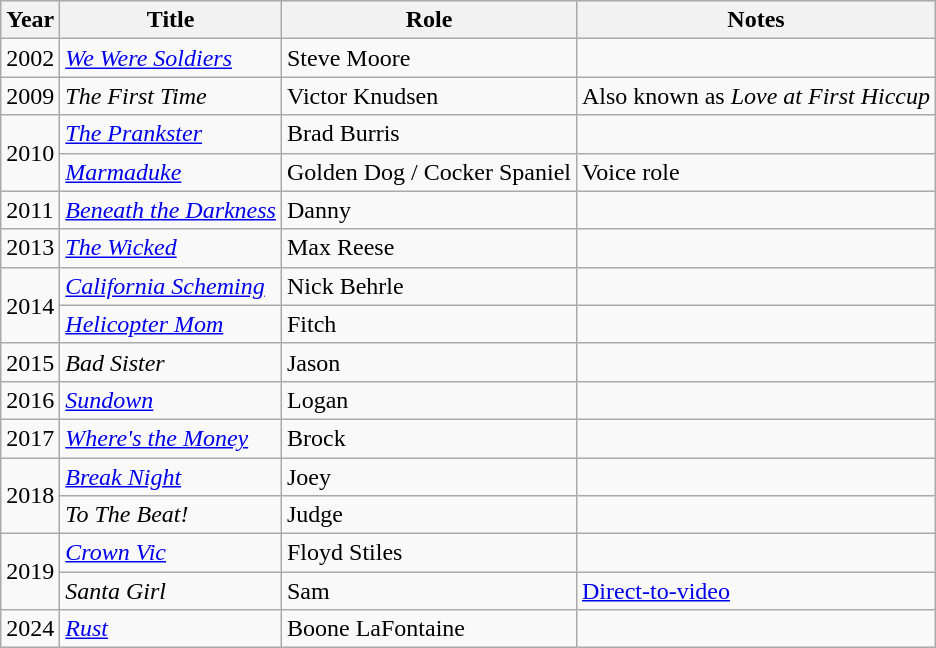<table class="wikitable sortable">
<tr>
<th>Year</th>
<th>Title</th>
<th>Role</th>
<th class="unsortable">Notes</th>
</tr>
<tr>
<td>2002</td>
<td><em><a href='#'>We Were Soldiers</a></em></td>
<td>Steve Moore</td>
<td></td>
</tr>
<tr>
<td>2009</td>
<td><em>The First Time</em></td>
<td>Victor Knudsen</td>
<td>Also known as <em>Love at First Hiccup</em></td>
</tr>
<tr>
<td rowspan="2">2010</td>
<td><em><a href='#'>The Prankster</a></em></td>
<td>Brad Burris</td>
<td></td>
</tr>
<tr>
<td><em><a href='#'>Marmaduke</a></em></td>
<td>Golden Dog / Cocker Spaniel</td>
<td>Voice role</td>
</tr>
<tr>
<td>2011</td>
<td><em><a href='#'>Beneath the Darkness</a></em></td>
<td>Danny</td>
<td></td>
</tr>
<tr>
<td>2013</td>
<td><em><a href='#'>The Wicked</a></em></td>
<td>Max Reese</td>
<td></td>
</tr>
<tr>
<td rowspan="2">2014</td>
<td><em><a href='#'>California Scheming</a></em></td>
<td>Nick Behrle</td>
<td></td>
</tr>
<tr>
<td><em><a href='#'>Helicopter Mom</a></em></td>
<td>Fitch</td>
<td></td>
</tr>
<tr>
<td>2015</td>
<td><em>Bad Sister</em></td>
<td>Jason</td>
<td></td>
</tr>
<tr>
<td>2016</td>
<td><em><a href='#'>Sundown</a></em></td>
<td>Logan</td>
<td></td>
</tr>
<tr>
<td>2017</td>
<td><em><a href='#'>Where's the Money</a></em></td>
<td>Brock</td>
<td></td>
</tr>
<tr>
<td rowspan="2">2018</td>
<td><em><a href='#'>Break Night</a></em></td>
<td>Joey</td>
<td></td>
</tr>
<tr>
<td><em>To The Beat!</em></td>
<td>Judge</td>
<td></td>
</tr>
<tr>
<td rowspan="2">2019</td>
<td><em><a href='#'>Crown Vic</a></em></td>
<td>Floyd Stiles</td>
<td></td>
</tr>
<tr>
<td><em>Santa Girl</em></td>
<td>Sam</td>
<td><a href='#'>Direct-to-video</a></td>
</tr>
<tr>
<td>2024</td>
<td><em><a href='#'>Rust</a></em></td>
<td>Boone LaFontaine</td>
<td></td>
</tr>
</table>
